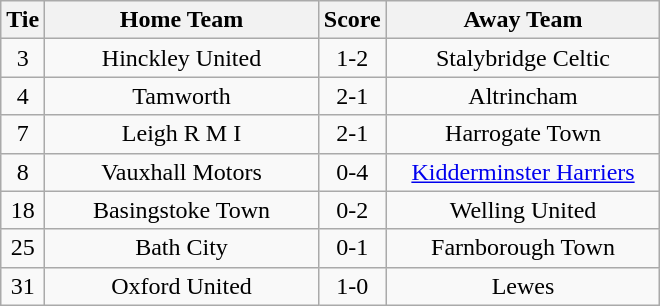<table class="wikitable" style="text-align:center;">
<tr>
<th width=20>Tie</th>
<th width=175>Home Team</th>
<th width=20>Score</th>
<th width=175>Away Team</th>
</tr>
<tr>
<td>3</td>
<td>Hinckley United</td>
<td>1-2</td>
<td>Stalybridge Celtic</td>
</tr>
<tr>
<td>4</td>
<td>Tamworth</td>
<td>2-1</td>
<td>Altrincham</td>
</tr>
<tr>
<td>7</td>
<td>Leigh R M I</td>
<td>2-1</td>
<td>Harrogate Town</td>
</tr>
<tr>
<td>8</td>
<td>Vauxhall Motors</td>
<td>0-4</td>
<td><a href='#'>Kidderminster Harriers</a></td>
</tr>
<tr>
<td>18</td>
<td>Basingstoke Town</td>
<td>0-2</td>
<td>Welling United</td>
</tr>
<tr>
<td>25</td>
<td>Bath City</td>
<td>0-1</td>
<td>Farnborough Town</td>
</tr>
<tr>
<td>31</td>
<td>Oxford United</td>
<td>1-0</td>
<td>Lewes</td>
</tr>
</table>
